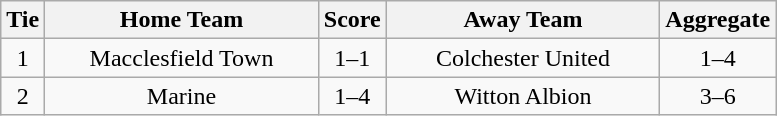<table class="wikitable" style="text-align:center;">
<tr>
<th width=20>Tie</th>
<th width=175>Home Team</th>
<th width=20>Score</th>
<th width=175>Away Team</th>
<th width=20>Aggregate</th>
</tr>
<tr>
<td>1</td>
<td>Macclesfield Town</td>
<td>1–1</td>
<td>Colchester United</td>
<td>1–4</td>
</tr>
<tr>
<td>2</td>
<td>Marine</td>
<td>1–4</td>
<td>Witton Albion</td>
<td>3–6</td>
</tr>
</table>
